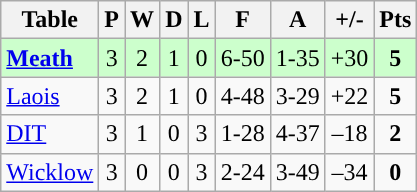<table class="wikitable">
<tr>
<th>Table</th>
<th>P</th>
<th>W</th>
<th>D</th>
<th>L</th>
<th>F</th>
<th>A</th>
<th>+/-</th>
<th>Pts</th>
</tr>
<tr style="text-align:Center; background:#cfc;">
<td align=left> <strong><a href='#'>Meath</a></strong></td>
<td>3</td>
<td>2</td>
<td>1</td>
<td>0</td>
<td>6-50</td>
<td>1-35</td>
<td>+30</td>
<td><strong>5</strong></td>
</tr>
<tr style="text-align:Center;">
<td align=left> <a href='#'>Laois</a></td>
<td>3</td>
<td>2</td>
<td>1</td>
<td>0</td>
<td>4-48</td>
<td>3-29</td>
<td>+22</td>
<td><strong>5</strong></td>
</tr>
<tr style="text-align:Center;">
<td align=left> <a href='#'>DIT</a></td>
<td>3</td>
<td>1</td>
<td>0</td>
<td>3</td>
<td>1-28</td>
<td>4-37</td>
<td>–18</td>
<td><strong>2</strong></td>
</tr>
<tr style="text-align:Center;">
<td align=left> <a href='#'>Wicklow</a></td>
<td>3</td>
<td>0</td>
<td>0</td>
<td>3</td>
<td>2-24</td>
<td>3-49</td>
<td>–34</td>
<td><strong>0</strong></td>
</tr>
</table>
